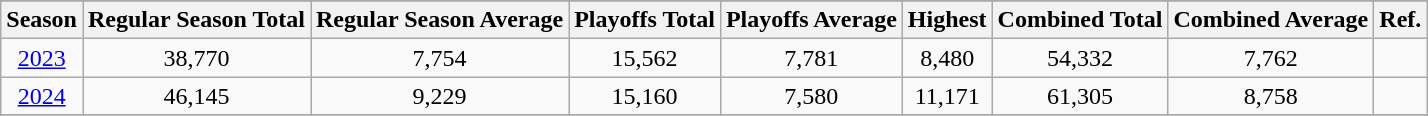<table class="wikitable sortable">
<tr>
</tr>
<tr>
<th scope=col>Season</th>
<th scope=col>Regular Season Total</th>
<th scope=col>Regular Season Average</th>
<th scope=col>Playoffs Total</th>
<th scope=col>Playoffs Average</th>
<th scope=col>Highest</th>
<th scope=col>Combined Total</th>
<th scope=col>Combined Average</th>
<th scope=col>Ref.</th>
</tr>
<tr>
<td align=center><a href='#'>2023</a></td>
<td align=center>38,770</td>
<td align=center>7,754</td>
<td align=center>15,562</td>
<td align=center>7,781</td>
<td align=center>8,480</td>
<td align=center>54,332</td>
<td align=center>7,762</td>
<td></td>
</tr>
<tr>
<td align=center><a href='#'>2024</a></td>
<td align=center>46,145</td>
<td align=center>9,229</td>
<td align=center>15,160</td>
<td align=center>7,580</td>
<td align=center>11,171</td>
<td align=center>61,305</td>
<td align=center>8,758</td>
<td></td>
</tr>
<tr>
</tr>
</table>
